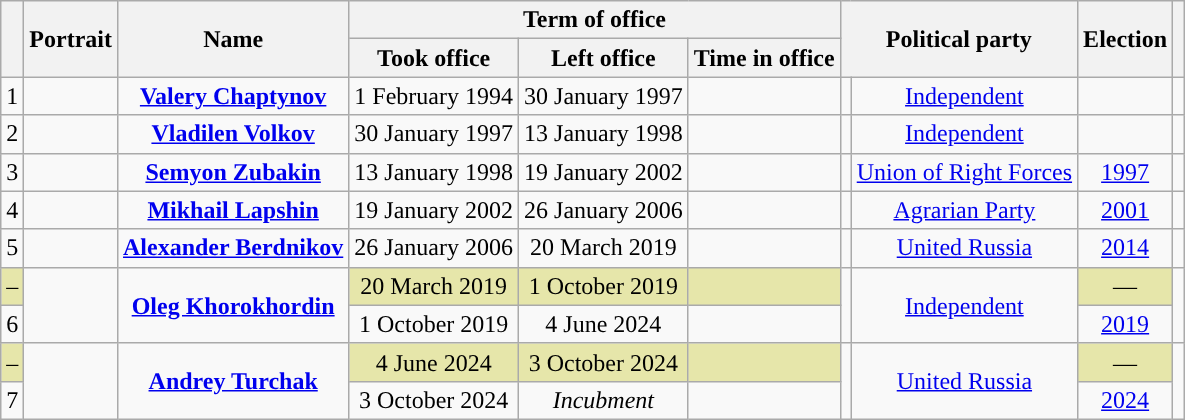<table class="wikitable" style="text-align:center">
<tr>
<th rowspan=2></th>
<th rowspan=2>Portrait</th>
<th rowspan=2>Name<br></th>
<th colspan=3>Term of office</th>
<th colspan=2 rowspan=2>Political party</th>
<th rowspan=2>Election</th>
<th rowspan=2></th>
</tr>
<tr>
<th>Took office</th>
<th>Left office</th>
<th>Time in office</th>
</tr>
<tr>
<td>1</td>
<td></td>
<td><strong><a href='#'>Valery Chaptynov</a></strong><br></td>
<td>1 February 1994</td>
<td>30 January 1997</td>
<td></td>
<td style="background: "></td>
<td><a href='#'>Independent</a></td>
<td></td>
<td></td>
</tr>
<tr>
<td>2</td>
<td></td>
<td><strong><a href='#'>Vladilen Volkov</a></strong><br></td>
<td>30 January 1997</td>
<td>13 January 1998</td>
<td></td>
<td style="background: "></td>
<td><a href='#'>Independent</a></td>
<td></td>
<td></td>
</tr>
<tr>
<td>3</td>
<td></td>
<td><strong><a href='#'>Semyon Zubakin</a></strong><br></td>
<td>13 January 1998</td>
<td>19 January 2002</td>
<td></td>
<td style="background: "></td>
<td><a href='#'>Union of Right Forces</a></td>
<td><a href='#'>1997</a></td>
<td></td>
</tr>
<tr>
<td>4</td>
<td></td>
<td><strong><a href='#'>Mikhail Lapshin</a></strong><br></td>
<td>19 January 2002</td>
<td>26 January 2006</td>
<td></td>
<td style="background: "></td>
<td><a href='#'>Agrarian Party</a></td>
<td><a href='#'>2001</a></td>
<td></td>
</tr>
<tr>
<td>5</td>
<td></td>
<td><strong><a href='#'>Alexander Berdnikov</a></strong><br></td>
<td>26 January 2006</td>
<td>20 March 2019</td>
<td></td>
<td style="background: "></td>
<td><a href='#'>United Russia</a></td>
<td><a href='#'>2014</a></td>
<td></td>
</tr>
<tr>
<td style="background:#e6e6aa;">–</td>
<td rowspan=2></td>
<td rowspan=2><strong><a href='#'>Oleg Khorokhordin</a></strong><br></td>
<td style="background:#e6e6aa;">20 March 2019</td>
<td style="background:#e6e6aa;">1 October 2019</td>
<td style="background:#e6e6aa;"></td>
<td rowspan=2 style="background: "></td>
<td rowspan=2><a href='#'>Independent</a></td>
<td style="background:#e6e6aa;">—</td>
<td rowspan=2></td>
</tr>
<tr>
<td>6</td>
<td>1 October 2019</td>
<td>4 June 2024</td>
<td></td>
<td><a href='#'>2019</a></td>
</tr>
<tr>
<td style="background:#e6e6aa;">–</td>
<td rowspan=2></td>
<td rowspan=2><strong><a href='#'>Andrey Turchak</a></strong><br></td>
<td style="background:#e6e6aa;">4 June 2024</td>
<td style="background:#e6e6aa;">3 October 2024</td>
<td style="background:#e6e6aa;"></td>
<td rowspan=2 style="background: "></td>
<td rowspan=2><a href='#'>United Russia</a></td>
<td style="background:#e6e6aa;">—</td>
<td rowspan=2></td>
</tr>
<tr>
<td>7</td>
<td>3 October 2024</td>
<td><em>Incubment</em></td>
<td></td>
<td><a href='#'>2024</a></td>
</tr>
</table>
